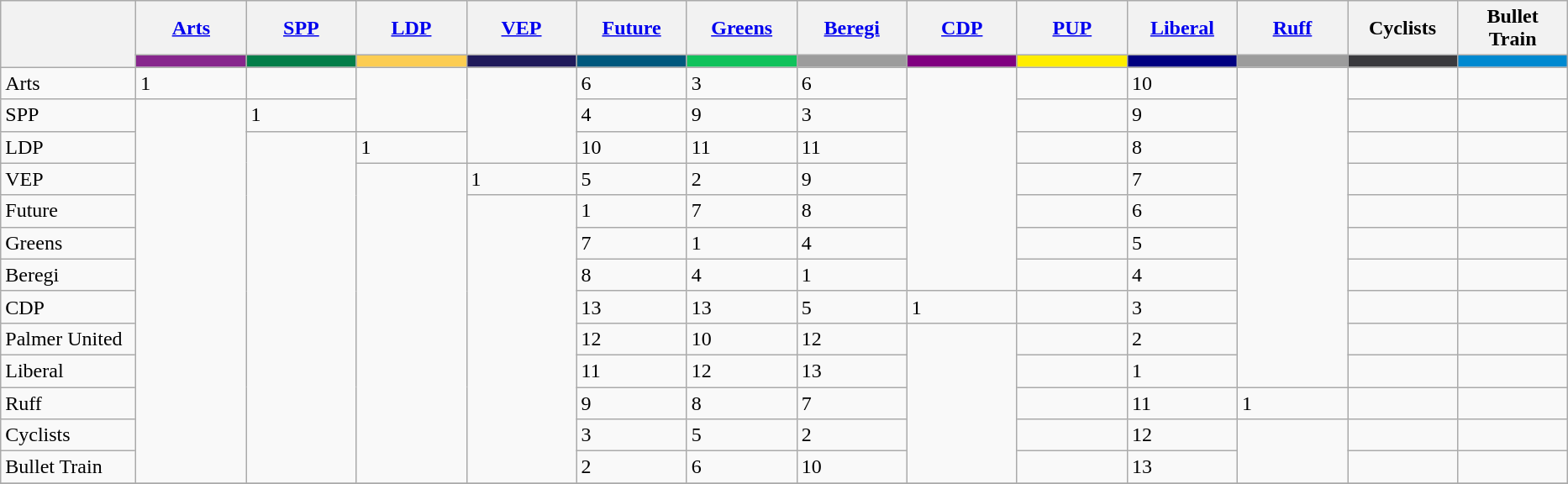<table class="wikitable">
<tr>
<th width="100px" rowspan="2"></th>
<th width="80px" !><a href='#'>Arts</a></th>
<th width="80px" !><a href='#'>SPP</a></th>
<th width="80px" !><a href='#'>LDP</a></th>
<th width="80px" !><a href='#'>VEP</a></th>
<th width="80px" !><a href='#'>Future</a></th>
<th width="80px" !><a href='#'>Greens</a></th>
<th width="80px" !><a href='#'>Beregi</a></th>
<th width="80px" !><a href='#'>CDP</a></th>
<th width="80px" !><a href='#'>PUP</a></th>
<th width="80px" !><a href='#'>Liberal</a></th>
<th width="80px" !><a href='#'>Ruff</a></th>
<th width="80px" !>Cyclists</th>
<th width="80px" !>Bullet Train</th>
</tr>
<tr>
<th style="height:2px; background:#87268D;"></th>
<th style="background:#047E49;"></th>
<th style="background:#FCCD53;"></th>
<th style="background:#201B5B;"></th>
<th style="background:#00587D;"></th>
<th style="background:#10c25b;"></th>
<th style="background:#9C9C9C;"></th>
<th style="background:#800080;"></th>
<th style="background:#FFED00;"></th>
<th style="background:#000080;"></th>
<th style="background:#9c9c9c;"></th>
<th style="background:#3A3A3E;"></th>
<th style="background:#0089D0;"></th>
</tr>
<tr>
<td>Arts</td>
<td>1</td>
<td></td>
<td rowspan="2"></td>
<td rowspan="3"></td>
<td>6</td>
<td>3</td>
<td>6</td>
<td rowspan="7"></td>
<td></td>
<td>10</td>
<td rowspan="10"></td>
<td></td>
<td></td>
</tr>
<tr>
<td>SPP</td>
<td rowspan="12"></td>
<td>1</td>
<td>4</td>
<td>9</td>
<td>3</td>
<td></td>
<td>9</td>
<td></td>
<td></td>
</tr>
<tr>
<td>LDP</td>
<td rowspan="11"></td>
<td>1</td>
<td>10</td>
<td>11</td>
<td>11</td>
<td></td>
<td>8</td>
<td></td>
<td></td>
</tr>
<tr>
<td>VEP</td>
<td rowspan="10"></td>
<td>1</td>
<td>5</td>
<td>2</td>
<td>9</td>
<td></td>
<td>7</td>
<td></td>
<td></td>
</tr>
<tr>
<td>Future</td>
<td rowspan="9"></td>
<td>1</td>
<td>7</td>
<td>8</td>
<td></td>
<td>6</td>
<td></td>
<td></td>
</tr>
<tr>
<td>Greens</td>
<td>7</td>
<td>1</td>
<td>4</td>
<td></td>
<td>5</td>
<td></td>
<td></td>
</tr>
<tr>
<td>Beregi</td>
<td>8</td>
<td>4</td>
<td>1</td>
<td></td>
<td>4</td>
<td></td>
<td></td>
</tr>
<tr>
<td>CDP</td>
<td>13</td>
<td>13</td>
<td>5</td>
<td>1</td>
<td></td>
<td>3</td>
<td></td>
<td></td>
</tr>
<tr>
<td>Palmer United</td>
<td>12</td>
<td>10</td>
<td>12</td>
<td rowspan="5"></td>
<td></td>
<td>2</td>
<td></td>
<td></td>
</tr>
<tr>
<td>Liberal</td>
<td>11</td>
<td>12</td>
<td>13</td>
<td></td>
<td>1</td>
<td></td>
<td></td>
</tr>
<tr>
<td>Ruff</td>
<td>9</td>
<td>8</td>
<td>7</td>
<td></td>
<td>11</td>
<td>1</td>
<td></td>
<td></td>
</tr>
<tr>
<td>Cyclists</td>
<td>3</td>
<td>5</td>
<td>2</td>
<td></td>
<td>12</td>
<td rowspan="2"></td>
<td></td>
<td></td>
</tr>
<tr>
<td>Bullet Train</td>
<td>2</td>
<td>6</td>
<td>10</td>
<td></td>
<td>13</td>
<td></td>
<td></td>
</tr>
<tr>
</tr>
</table>
